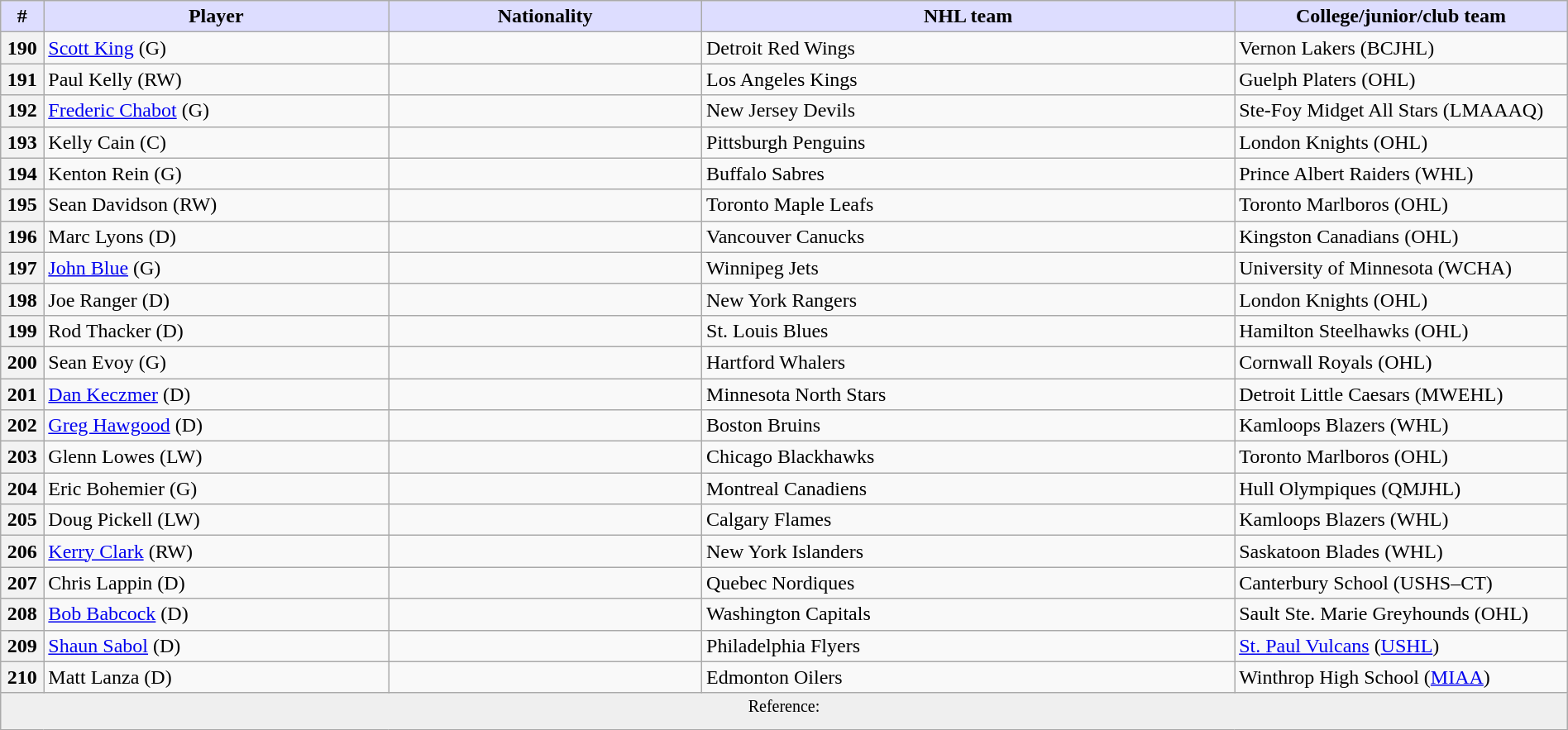<table class="wikitable" style="width: 100%">
<tr>
<th style="background:#ddf; width:2.75%;">#</th>
<th style="background:#ddf; width:22.0%;">Player</th>
<th style="background:#ddf; width:20.0%;">Nationality</th>
<th style="background:#ddf; width:34.0%;">NHL team</th>
<th style="background:#ddf; width:100.0%;">College/junior/club team</th>
</tr>
<tr>
<th>190</th>
<td><a href='#'>Scott King</a> (G)</td>
<td></td>
<td>Detroit Red Wings</td>
<td>Vernon Lakers (BCJHL)</td>
</tr>
<tr>
<th>191</th>
<td>Paul Kelly (RW)</td>
<td></td>
<td>Los Angeles Kings</td>
<td>Guelph Platers (OHL)</td>
</tr>
<tr>
<th>192</th>
<td><a href='#'>Frederic Chabot</a> (G)</td>
<td></td>
<td>New Jersey Devils</td>
<td>Ste-Foy Midget All Stars (LMAAAQ)</td>
</tr>
<tr>
<th>193</th>
<td>Kelly Cain (C)</td>
<td></td>
<td>Pittsburgh Penguins</td>
<td>London Knights (OHL)</td>
</tr>
<tr>
<th>194</th>
<td>Kenton Rein (G)</td>
<td></td>
<td>Buffalo Sabres</td>
<td>Prince Albert Raiders (WHL)</td>
</tr>
<tr>
<th>195</th>
<td>Sean Davidson (RW)</td>
<td></td>
<td>Toronto Maple Leafs</td>
<td>Toronto Marlboros (OHL)</td>
</tr>
<tr>
<th>196</th>
<td>Marc Lyons (D)</td>
<td></td>
<td>Vancouver Canucks</td>
<td>Kingston Canadians (OHL)</td>
</tr>
<tr>
<th>197</th>
<td><a href='#'>John Blue</a> (G)</td>
<td></td>
<td>Winnipeg Jets</td>
<td>University of Minnesota (WCHA)</td>
</tr>
<tr>
<th>198</th>
<td>Joe Ranger (D)</td>
<td></td>
<td>New York Rangers</td>
<td>London Knights (OHL)</td>
</tr>
<tr>
<th>199</th>
<td>Rod Thacker (D)</td>
<td></td>
<td>St. Louis Blues</td>
<td>Hamilton Steelhawks (OHL)</td>
</tr>
<tr>
<th>200</th>
<td>Sean Evoy (G)</td>
<td></td>
<td>Hartford Whalers</td>
<td>Cornwall Royals (OHL)</td>
</tr>
<tr>
<th>201</th>
<td><a href='#'>Dan Keczmer</a> (D)</td>
<td></td>
<td>Minnesota North Stars</td>
<td>Detroit Little Caesars (MWEHL)</td>
</tr>
<tr>
<th>202</th>
<td><a href='#'>Greg Hawgood</a> (D)</td>
<td></td>
<td>Boston Bruins</td>
<td>Kamloops Blazers (WHL)</td>
</tr>
<tr>
<th>203</th>
<td>Glenn Lowes (LW)</td>
<td></td>
<td>Chicago Blackhawks</td>
<td>Toronto Marlboros (OHL)</td>
</tr>
<tr>
<th>204</th>
<td>Eric Bohemier (G)</td>
<td></td>
<td>Montreal Canadiens</td>
<td>Hull Olympiques (QMJHL)</td>
</tr>
<tr>
<th>205</th>
<td>Doug Pickell (LW)</td>
<td></td>
<td>Calgary Flames</td>
<td>Kamloops Blazers (WHL)</td>
</tr>
<tr>
<th>206</th>
<td><a href='#'>Kerry Clark</a> (RW)</td>
<td></td>
<td>New York Islanders</td>
<td>Saskatoon Blades (WHL)</td>
</tr>
<tr>
<th>207</th>
<td>Chris Lappin (D)</td>
<td></td>
<td>Quebec Nordiques</td>
<td>Canterbury School (USHS–CT)</td>
</tr>
<tr>
<th>208</th>
<td><a href='#'>Bob Babcock</a> (D)</td>
<td></td>
<td>Washington Capitals</td>
<td>Sault Ste. Marie Greyhounds (OHL)</td>
</tr>
<tr>
<th>209</th>
<td><a href='#'>Shaun Sabol</a> (D)</td>
<td></td>
<td>Philadelphia Flyers</td>
<td><a href='#'>St. Paul Vulcans</a> (<a href='#'>USHL</a>)</td>
</tr>
<tr>
<th>210</th>
<td>Matt Lanza (D)</td>
<td></td>
<td>Edmonton Oilers</td>
<td>Winthrop High School (<a href='#'>MIAA</a>)</td>
</tr>
<tr>
<td align=center colspan="6" bgcolor="#efefef"><sup>Reference:   </sup></td>
</tr>
</table>
